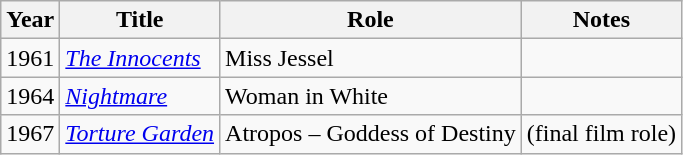<table class="wikitable">
<tr>
<th>Year</th>
<th>Title</th>
<th>Role</th>
<th>Notes</th>
</tr>
<tr>
<td>1961</td>
<td><em><a href='#'>The Innocents</a></em></td>
<td>Miss Jessel</td>
<td></td>
</tr>
<tr>
<td>1964</td>
<td><em><a href='#'>Nightmare</a></em></td>
<td>Woman in White</td>
<td></td>
</tr>
<tr>
<td>1967</td>
<td><em><a href='#'>Torture Garden</a></em></td>
<td>Atropos – Goddess of Destiny</td>
<td>(final film role)</td>
</tr>
</table>
